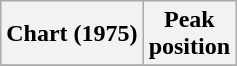<table class="wikitable sortable">
<tr>
<th align="left">Chart (1975)</th>
<th align="center">Peak<br>position</th>
</tr>
<tr>
</tr>
</table>
